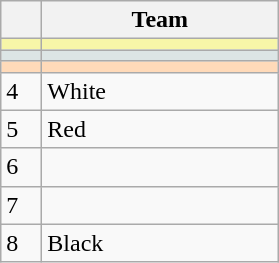<table class="wikitable">
<tr>
<th width=20></th>
<th width=150>Team</th>
</tr>
<tr style="background:#F7F6A8;">
<td style="text-align:center;"></td>
<td></td>
</tr>
<tr style="background:#DCE5E5;">
<td style="text-align:center;"></td>
<td></td>
</tr>
<tr style="background:#FFDAB9;">
<td style="text-align:center;"></td>
<td></td>
</tr>
<tr>
<td>4</td>
<td> White</td>
</tr>
<tr>
<td>5</td>
<td> Red</td>
</tr>
<tr>
<td>6</td>
<td></td>
</tr>
<tr>
<td>7</td>
<td></td>
</tr>
<tr>
<td>8</td>
<td> Black</td>
</tr>
</table>
